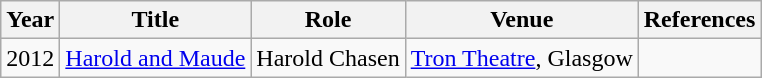<table class="wikitable sortable">
<tr>
<th><strong>Year</strong></th>
<th><strong>Title</strong></th>
<th><strong>Role</strong></th>
<th><strong>Venue</strong></th>
<th><strong>References</strong></th>
</tr>
<tr>
<td>2012</td>
<td><a href='#'>Harold and Maude</a></td>
<td>Harold Chasen</td>
<td><a href='#'>Tron Theatre</a>, Glasgow</td>
<td></td>
</tr>
</table>
